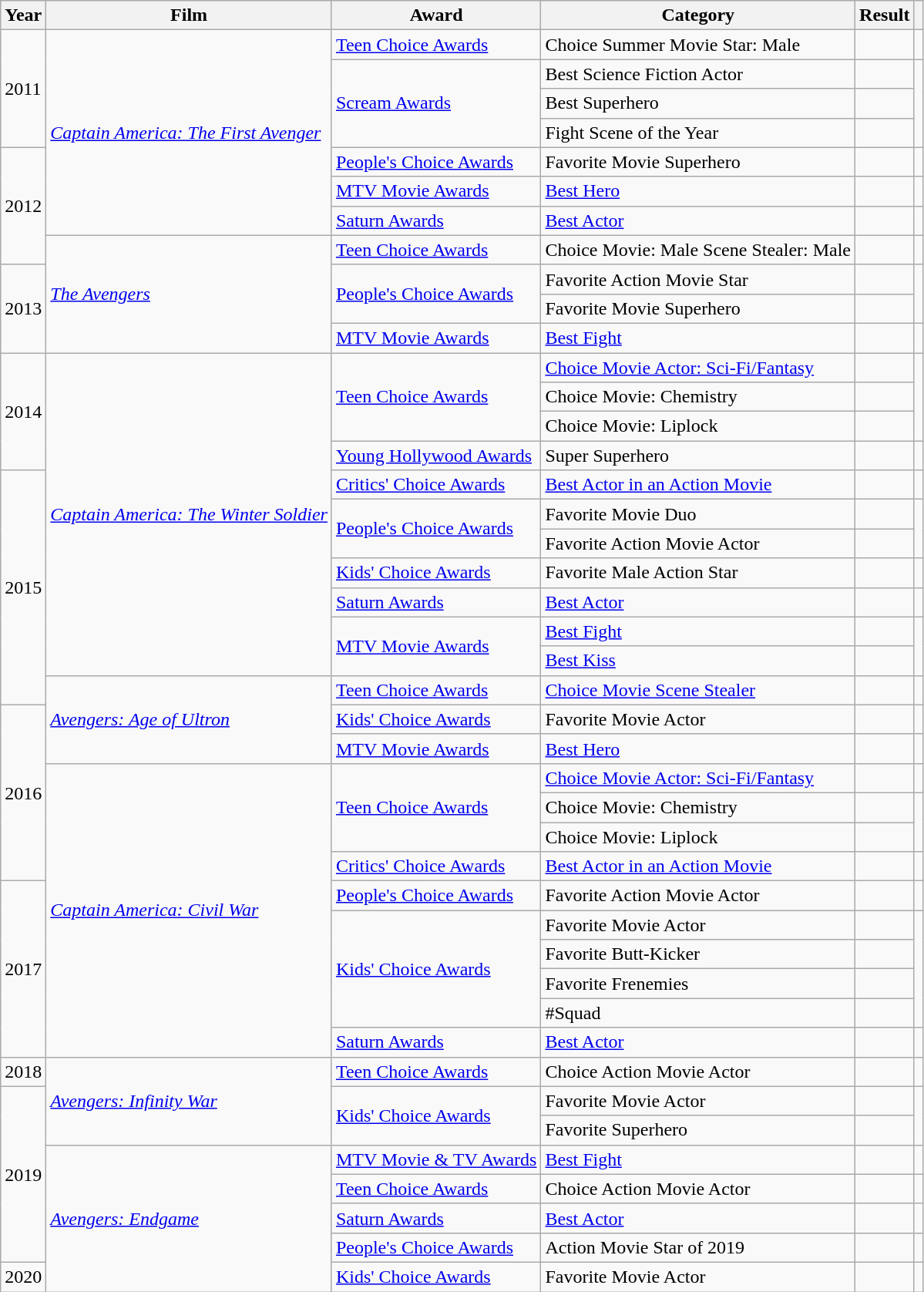<table class="wikitable sortable">
<tr>
<th>Year</th>
<th>Film</th>
<th>Award</th>
<th>Category</th>
<th>Result</th>
<th scope="col" class="unsortable"></th>
</tr>
<tr>
<td rowspan="4">2011</td>
<td rowspan="7"><em><a href='#'>Captain America: The First Avenger</a></em></td>
<td><a href='#'>Teen Choice Awards</a></td>
<td>Choice Summer Movie Star: Male</td>
<td></td>
<td style="text-align: center;"></td>
</tr>
<tr>
<td rowspan="3"><a href='#'>Scream Awards</a></td>
<td>Best Science Fiction Actor</td>
<td></td>
<td rowspan="3" style="text-align: center;"></td>
</tr>
<tr>
<td>Best Superhero</td>
<td></td>
</tr>
<tr>
<td>Fight Scene of the Year </td>
<td></td>
</tr>
<tr>
<td rowspan="4">2012</td>
<td><a href='#'>People's Choice Awards</a></td>
<td>Favorite Movie Superhero</td>
<td></td>
<td style="text-align: center;"></td>
</tr>
<tr>
<td><a href='#'>MTV Movie Awards</a></td>
<td><a href='#'>Best Hero</a></td>
<td></td>
<td style="text-align:center;"></td>
</tr>
<tr>
<td><a href='#'>Saturn Awards</a></td>
<td><a href='#'>Best Actor</a></td>
<td></td>
<td style="text-align: center;"></td>
</tr>
<tr>
<td rowspan="4"><em><a href='#'>The Avengers</a></em></td>
<td><a href='#'>Teen Choice Awards</a></td>
<td>Choice Movie: Male Scene Stealer: Male</td>
<td></td>
<td style="text-align: center;"></td>
</tr>
<tr>
<td rowspan="3">2013</td>
<td rowspan="2"><a href='#'>People's Choice Awards</a></td>
<td>Favorite Action Movie Star</td>
<td></td>
<td rowspan="2" style="text-align: center;"></td>
</tr>
<tr>
<td>Favorite Movie Superhero</td>
<td></td>
</tr>
<tr>
<td><a href='#'>MTV Movie Awards</a></td>
<td><a href='#'>Best Fight</a> </td>
<td></td>
<td style="text-align:center;"></td>
</tr>
<tr>
<td rowspan="4">2014</td>
<td rowspan="11"><em><a href='#'>Captain America: The Winter Soldier</a></em></td>
<td rowspan="3"><a href='#'>Teen Choice Awards</a></td>
<td><a href='#'>Choice Movie Actor: Sci-Fi/Fantasy</a></td>
<td></td>
<td rowspan="3" style="text-align:center;"></td>
</tr>
<tr>
<td>Choice Movie: Chemistry </td>
<td></td>
</tr>
<tr>
<td>Choice Movie: Liplock </td>
<td></td>
</tr>
<tr>
<td><a href='#'>Young Hollywood Awards</a></td>
<td>Super Superhero</td>
<td></td>
<td style="text-align:center;"></td>
</tr>
<tr>
<td rowspan="8">2015</td>
<td><a href='#'>Critics' Choice Awards</a></td>
<td><a href='#'>Best Actor in an Action Movie</a></td>
<td></td>
<td style="text-align:center;"></td>
</tr>
<tr>
<td rowspan="2"><a href='#'>People's Choice Awards</a></td>
<td>Favorite Movie Duo </td>
<td></td>
<td rowspan="2" style="text-align:center;"></td>
</tr>
<tr>
<td>Favorite Action Movie Actor</td>
<td></td>
</tr>
<tr>
<td><a href='#'>Kids' Choice Awards</a></td>
<td>Favorite Male Action Star</td>
<td></td>
<td style="text-align:center;"></td>
</tr>
<tr>
<td><a href='#'>Saturn Awards</a></td>
<td><a href='#'>Best Actor</a></td>
<td></td>
<td style="text-align:center;"></td>
</tr>
<tr>
<td rowspan="2"><a href='#'>MTV Movie Awards</a></td>
<td><a href='#'>Best Fight</a> </td>
<td></td>
<td rowspan="2" style="text-align:center;"></td>
</tr>
<tr>
<td><a href='#'>Best Kiss</a> </td>
<td></td>
</tr>
<tr>
<td rowspan="3"><em><a href='#'>Avengers: Age of Ultron</a></em></td>
<td><a href='#'>Teen Choice Awards</a></td>
<td><a href='#'>Choice Movie Scene Stealer</a></td>
<td></td>
<td style="text-align:center;"></td>
</tr>
<tr>
<td rowspan="6">2016</td>
<td><a href='#'>Kids' Choice Awards</a></td>
<td>Favorite Movie Actor</td>
<td></td>
<td style="text-align:center;"></td>
</tr>
<tr>
<td><a href='#'>MTV Movie Awards</a></td>
<td><a href='#'>Best Hero</a></td>
<td></td>
<td style="text-align:center;"></td>
</tr>
<tr>
<td rowspan="10"><em><a href='#'>Captain America: Civil War</a></em></td>
<td rowspan="3"><a href='#'>Teen Choice Awards</a></td>
<td><a href='#'>Choice Movie Actor: Sci-Fi/Fantasy</a></td>
<td></td>
<td style="text-align:center;"></td>
</tr>
<tr>
<td>Choice Movie: Chemistry </td>
<td></td>
<td rowspan="2" style="text-align:center;"></td>
</tr>
<tr>
<td>Choice Movie: Liplock </td>
<td></td>
</tr>
<tr>
<td><a href='#'>Critics' Choice Awards</a></td>
<td><a href='#'>Best Actor in an Action Movie</a></td>
<td></td>
<td style="text-align:center;"></td>
</tr>
<tr>
<td rowspan="6">2017</td>
<td><a href='#'>People's Choice Awards</a></td>
<td>Favorite Action Movie Actor</td>
<td></td>
<td style="text-align:center;"></td>
</tr>
<tr>
<td rowspan="4"><a href='#'>Kids' Choice Awards</a></td>
<td>Favorite Movie Actor</td>
<td></td>
<td rowspan="4" style="text-align:center;"></td>
</tr>
<tr>
<td>Favorite Butt-Kicker</td>
<td></td>
</tr>
<tr>
<td>Favorite Frenemies </td>
<td></td>
</tr>
<tr>
<td>#Squad </td>
<td></td>
</tr>
<tr>
<td><a href='#'>Saturn Awards</a></td>
<td><a href='#'>Best Actor</a></td>
<td></td>
<td style="text-align:center;"></td>
</tr>
<tr>
<td>2018</td>
<td rowspan="3"><em><a href='#'>Avengers: Infinity War</a></em></td>
<td><a href='#'>Teen Choice Awards</a></td>
<td>Choice Action Movie Actor</td>
<td></td>
<td style="text-align:center;"></td>
</tr>
<tr>
<td rowspan="6">2019</td>
<td rowspan="2"><a href='#'>Kids' Choice Awards</a></td>
<td>Favorite Movie Actor</td>
<td></td>
<td rowspan="2" style="text-align:center;"></td>
</tr>
<tr>
<td>Favorite Superhero</td>
<td></td>
</tr>
<tr>
<td rowspan="5"><em><a href='#'>Avengers: Endgame</a></em></td>
<td><a href='#'>MTV Movie & TV Awards</a></td>
<td><a href='#'>Best Fight</a> </td>
<td></td>
<td style="text-align:center;"></td>
</tr>
<tr>
<td><a href='#'>Teen Choice Awards</a></td>
<td>Choice Action Movie Actor</td>
<td></td>
<td style="text-align:center;"></td>
</tr>
<tr>
<td><a href='#'>Saturn Awards</a></td>
<td><a href='#'>Best Actor</a></td>
<td></td>
<td style="text-align:center;"></td>
</tr>
<tr>
<td><a href='#'>People's Choice Awards</a></td>
<td>Action Movie Star of 2019</td>
<td></td>
<td style="text-align:center;"></td>
</tr>
<tr>
<td>2020</td>
<td><a href='#'>Kids' Choice Awards</a></td>
<td>Favorite Movie Actor</td>
<td></td>
<td style="text-align:center;"></td>
</tr>
</table>
